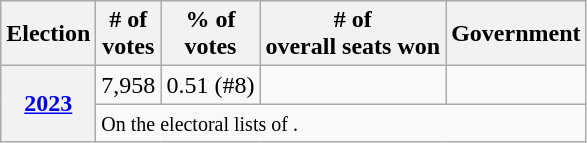<table class=wikitable>
<tr>
<th>Election</th>
<th># of<br>votes</th>
<th>% of<br>votes</th>
<th># of<br>overall seats won</th>
<th>Government</th>
</tr>
<tr>
<th rowspan="2"><a href='#'>2023</a></th>
<td>7,958</td>
<td>0.51 (#8)</td>
<td></td>
<td></td>
</tr>
<tr>
<td colspan=5><small>On the electoral lists of .</small></td>
</tr>
</table>
